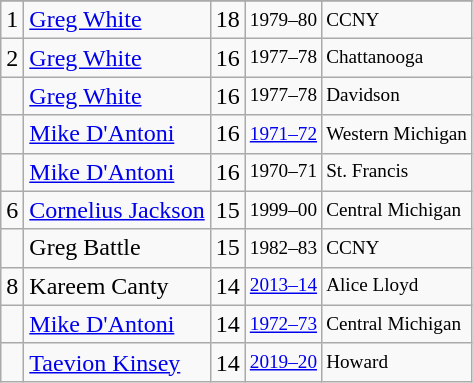<table class="wikitable">
<tr>
</tr>
<tr>
<td>1</td>
<td><a href='#'>Greg White</a></td>
<td>18</td>
<td style="font-size:80%;">1979–80</td>
<td style="font-size:80%;">CCNY</td>
</tr>
<tr>
<td>2</td>
<td><a href='#'>Greg White</a></td>
<td>16</td>
<td style="font-size:80%;">1977–78</td>
<td style="font-size:80%;">Chattanooga</td>
</tr>
<tr>
<td></td>
<td><a href='#'>Greg White</a></td>
<td>16</td>
<td style="font-size:80%;">1977–78</td>
<td style="font-size:80%;">Davidson</td>
</tr>
<tr>
<td></td>
<td><a href='#'>Mike D'Antoni</a></td>
<td>16</td>
<td style="font-size:80%;"><a href='#'>1971–72</a></td>
<td style="font-size:80%;">Western Michigan</td>
</tr>
<tr>
<td></td>
<td><a href='#'>Mike D'Antoni</a></td>
<td>16</td>
<td style="font-size:80%;">1970–71</td>
<td style="font-size:80%;">St. Francis</td>
</tr>
<tr>
<td>6</td>
<td><a href='#'>Cornelius Jackson</a></td>
<td>15</td>
<td style="font-size:80%;">1999–00</td>
<td style="font-size:80%;">Central Michigan</td>
</tr>
<tr>
<td></td>
<td>Greg Battle</td>
<td>15</td>
<td style="font-size:80%;">1982–83</td>
<td style="font-size:80%;">CCNY</td>
</tr>
<tr>
<td>8</td>
<td>Kareem Canty</td>
<td>14</td>
<td style="font-size:80%;"><a href='#'>2013–14</a></td>
<td style="font-size:80%;">Alice Lloyd</td>
</tr>
<tr>
<td></td>
<td><a href='#'>Mike D'Antoni</a></td>
<td>14</td>
<td style="font-size:80%;"><a href='#'>1972–73</a></td>
<td style="font-size:80%;">Central Michigan</td>
</tr>
<tr>
<td></td>
<td><a href='#'>Taevion Kinsey</a></td>
<td>14</td>
<td style="font-size:80%;"><a href='#'>2019–20</a></td>
<td style="font-size:80%;">Howard</td>
</tr>
</table>
